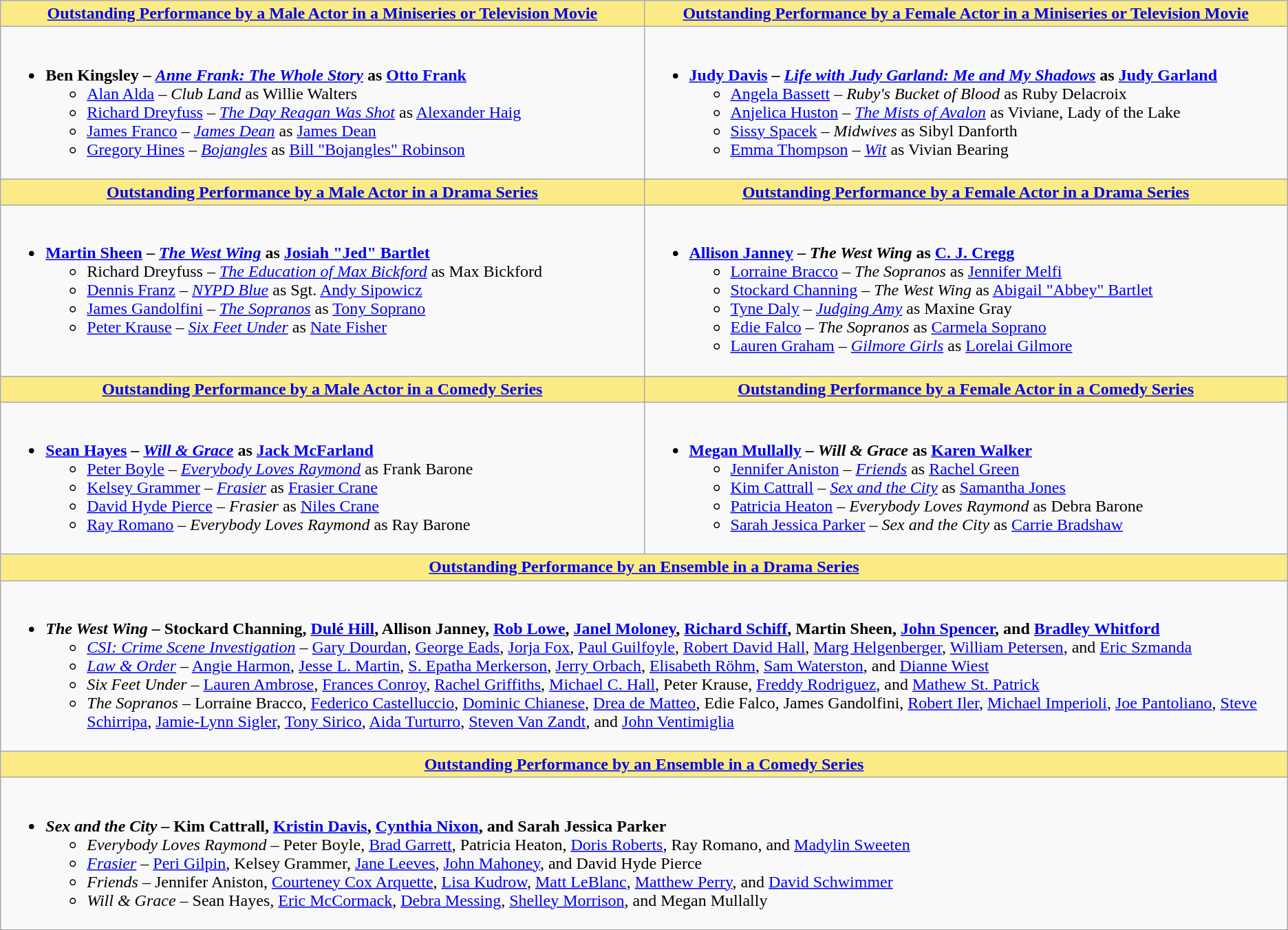<table class=wikitable style="width="100%">
<tr>
<th style="background:#FAEB86;" width="50%"><a href='#'>Outstanding Performance by a Male Actor in a Miniseries or Television Movie</a></th>
<th style="background:#FAEB86;" width="50%"><a href='#'>Outstanding Performance by a Female Actor in a Miniseries or Television Movie</a></th>
</tr>
<tr>
<td valign="top"><br><ul><li><strong>Ben Kingsley – <em><a href='#'>Anne Frank: The Whole Story</a></em> as <a href='#'>Otto Frank</a></strong><ul><li><a href='#'>Alan Alda</a> – <em>Club Land</em> as Willie Walters</li><li><a href='#'>Richard Dreyfuss</a> – <em><a href='#'>The Day Reagan Was Shot</a></em> as <a href='#'>Alexander Haig</a></li><li><a href='#'>James Franco</a> – <em><a href='#'>James Dean</a></em> as <a href='#'>James Dean</a></li><li><a href='#'>Gregory Hines</a> – <em><a href='#'>Bojangles</a></em> as <a href='#'>Bill "Bojangles" Robinson</a></li></ul></li></ul></td>
<td valign="top"><br><ul><li><strong><a href='#'>Judy Davis</a> – <em><a href='#'>Life with Judy Garland: Me and My Shadows</a></em> as <a href='#'>Judy Garland</a></strong><ul><li><a href='#'>Angela Bassett</a> – <em>Ruby's Bucket of Blood</em> as Ruby Delacroix</li><li><a href='#'>Anjelica Huston</a> – <em><a href='#'>The Mists of Avalon</a></em> as Viviane, Lady of the Lake</li><li><a href='#'>Sissy Spacek</a> – <em>Midwives</em> as Sibyl Danforth</li><li><a href='#'>Emma Thompson</a> – <em><a href='#'>Wit</a></em> as Vivian Bearing</li></ul></li></ul></td>
</tr>
<tr>
<th style="background:#FAEB86;"><a href='#'>Outstanding Performance by a Male Actor in a Drama Series</a></th>
<th style="background:#FAEB86;"><a href='#'>Outstanding Performance by a Female Actor in a Drama Series</a></th>
</tr>
<tr>
<td valign="top"><br><ul><li><strong><a href='#'>Martin Sheen</a> – <em><a href='#'>The West Wing</a></em> as <a href='#'>Josiah "Jed" Bartlet</a></strong><ul><li>Richard Dreyfuss – <em><a href='#'>The Education of Max Bickford</a></em> as Max Bickford</li><li><a href='#'>Dennis Franz</a> – <em><a href='#'>NYPD Blue</a></em> as Sgt. <a href='#'>Andy Sipowicz</a></li><li><a href='#'>James Gandolfini</a> – <em><a href='#'>The Sopranos</a></em> as <a href='#'>Tony Soprano</a></li><li><a href='#'>Peter Krause</a> – <em><a href='#'>Six Feet Under</a></em> as <a href='#'>Nate Fisher</a></li></ul></li></ul></td>
<td valign="top"><br><ul><li><strong><a href='#'>Allison Janney</a> – <em>The West Wing</em> as <a href='#'>C. J. Cregg</a></strong><ul><li><a href='#'>Lorraine Bracco</a> – <em>The Sopranos</em> as <a href='#'>Jennifer Melfi</a></li><li><a href='#'>Stockard Channing</a> – <em>The West Wing</em> as <a href='#'>Abigail "Abbey" Bartlet</a></li><li><a href='#'>Tyne Daly</a> – <em><a href='#'>Judging Amy</a></em> as Maxine Gray</li><li><a href='#'>Edie Falco</a> – <em>The Sopranos</em> as <a href='#'>Carmela Soprano</a></li><li><a href='#'>Lauren Graham</a> – <em><a href='#'>Gilmore Girls</a></em> as <a href='#'>Lorelai Gilmore</a></li></ul></li></ul></td>
</tr>
<tr>
<th style="background:#FAEB86;"><a href='#'>Outstanding Performance by a Male Actor in a Comedy Series</a></th>
<th style="background:#FAEB86;"><a href='#'>Outstanding Performance by a Female Actor in a Comedy Series</a></th>
</tr>
<tr>
<td valign="top"><br><ul><li><strong><a href='#'>Sean Hayes</a> – <em><a href='#'>Will & Grace</a></em> as <a href='#'>Jack McFarland</a></strong><ul><li><a href='#'>Peter Boyle</a> – <em><a href='#'>Everybody Loves Raymond</a></em> as Frank Barone</li><li><a href='#'>Kelsey Grammer</a> – <em><a href='#'>Frasier</a></em> as <a href='#'>Frasier Crane</a></li><li><a href='#'>David Hyde Pierce</a> – <em>Frasier</em> as <a href='#'>Niles Crane</a></li><li><a href='#'>Ray Romano</a> – <em>Everybody Loves Raymond</em> as Ray Barone</li></ul></li></ul></td>
<td valign="top"><br><ul><li><strong><a href='#'>Megan Mullally</a> – <em>Will & Grace</em> as <a href='#'>Karen Walker</a></strong><ul><li><a href='#'>Jennifer Aniston</a> – <em><a href='#'>Friends</a></em> as <a href='#'>Rachel Green</a></li><li><a href='#'>Kim Cattrall</a> – <em><a href='#'>Sex and the City</a></em> as <a href='#'>Samantha Jones</a></li><li><a href='#'>Patricia Heaton</a> – <em>Everybody Loves Raymond</em> as Debra Barone</li><li><a href='#'>Sarah Jessica Parker</a> – <em>Sex and the City</em> as <a href='#'>Carrie Bradshaw</a></li></ul></li></ul></td>
</tr>
<tr>
<th colspan="2" style="background:#FAEB86;"><a href='#'>Outstanding Performance by an Ensemble in a Drama Series</a></th>
</tr>
<tr>
<td colspan="2" style="vertical-align:top;"><br><ul><li><strong> <em>The West Wing</em> – Stockard Channing, <a href='#'>Dulé Hill</a>, Allison Janney, <a href='#'>Rob Lowe</a>, <a href='#'>Janel Moloney</a>, <a href='#'>Richard Schiff</a>, Martin Sheen, <a href='#'>John Spencer</a>, and <a href='#'>Bradley Whitford</a></strong><ul><li><em><a href='#'>CSI: Crime Scene Investigation</a></em> – <a href='#'>Gary Dourdan</a>, <a href='#'>George Eads</a>, <a href='#'>Jorja Fox</a>, <a href='#'>Paul Guilfoyle</a>, <a href='#'>Robert David Hall</a>, <a href='#'>Marg Helgenberger</a>, <a href='#'>William Petersen</a>, and <a href='#'>Eric Szmanda</a></li><li><em><a href='#'>Law & Order</a></em> – <a href='#'>Angie Harmon</a>, <a href='#'>Jesse L. Martin</a>, <a href='#'>S. Epatha Merkerson</a>, <a href='#'>Jerry Orbach</a>, <a href='#'>Elisabeth Röhm</a>, <a href='#'>Sam Waterston</a>, and <a href='#'>Dianne Wiest</a></li><li><em>Six Feet Under</em> – <a href='#'>Lauren Ambrose</a>, <a href='#'>Frances Conroy</a>, <a href='#'>Rachel Griffiths</a>, <a href='#'>Michael C. Hall</a>, Peter Krause, <a href='#'>Freddy Rodriguez</a>, and <a href='#'>Mathew St. Patrick</a></li><li><em>The Sopranos</em> – Lorraine Bracco, <a href='#'>Federico Castelluccio</a>, <a href='#'>Dominic Chianese</a>, <a href='#'>Drea de Matteo</a>, Edie Falco, James Gandolfini, <a href='#'>Robert Iler</a>, <a href='#'>Michael Imperioli</a>, <a href='#'>Joe Pantoliano</a>, <a href='#'>Steve Schirripa</a>, <a href='#'>Jamie-Lynn Sigler</a>, <a href='#'>Tony Sirico</a>, <a href='#'>Aida Turturro</a>, <a href='#'>Steven Van Zandt</a>, and <a href='#'>John Ventimiglia</a></li></ul></li></ul></td>
</tr>
<tr>
<th colspan="2" style="background:#FAEB86;"><a href='#'>Outstanding Performance by an Ensemble in a Comedy Series</a></th>
</tr>
<tr>
<td colspan="2" style="vertical-align:top;"><br><ul><li><strong> <em>Sex and the City</em> – Kim Cattrall, <a href='#'>Kristin Davis</a>, <a href='#'>Cynthia Nixon</a>, and Sarah Jessica Parker</strong><ul><li><em>Everybody Loves Raymond</em> – Peter Boyle, <a href='#'>Brad Garrett</a>, Patricia Heaton, <a href='#'>Doris Roberts</a>, Ray Romano, and <a href='#'>Madylin Sweeten</a></li><li><em><a href='#'>Frasier</a></em> – <a href='#'>Peri Gilpin</a>, Kelsey Grammer, <a href='#'>Jane Leeves</a>, <a href='#'>John Mahoney</a>, and David Hyde Pierce</li><li><em>Friends</em> – Jennifer Aniston, <a href='#'>Courteney Cox Arquette</a>, <a href='#'>Lisa Kudrow</a>, <a href='#'>Matt LeBlanc</a>, <a href='#'>Matthew Perry</a>, and <a href='#'>David Schwimmer</a></li><li><em>Will & Grace</em> – Sean Hayes, <a href='#'>Eric McCormack</a>, <a href='#'>Debra Messing</a>, <a href='#'>Shelley Morrison</a>, and Megan Mullally</li></ul></li></ul></td>
</tr>
</table>
